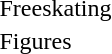<table>
<tr>
<td>Freeskating<br></td>
<td></td>
<td></td>
<td></td>
</tr>
<tr>
<td>Figures<br></td>
<td></td>
<td></td>
<td></td>
</tr>
</table>
